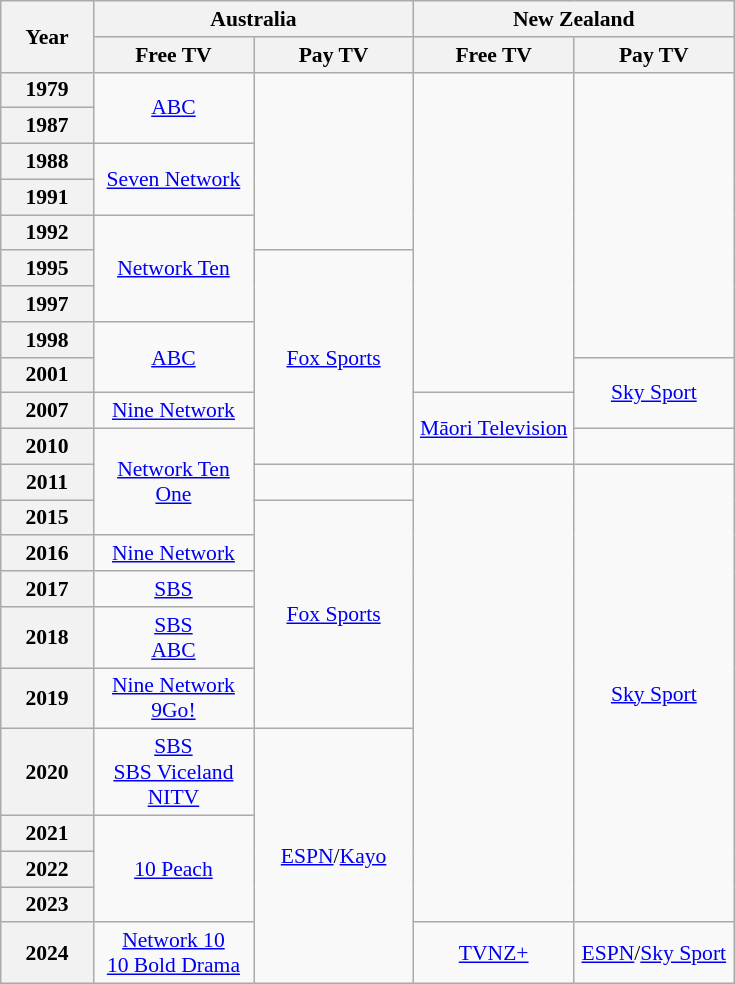<table class="wikitable" style="text-align:center; font-size:90%">
<tr>
<th style="width:55px;" rowspan="2">Year</th>
<th style="width:200px;" colspan="2">Australia</th>
<th style="width:200px;" colspan="2">New Zealand</th>
</tr>
<tr>
<th style="width:100px;">Free TV</th>
<th style="width:100px;">Pay TV</th>
<th style="width:100px;">Free TV</th>
<th style="width:100px;">Pay TV</th>
</tr>
<tr>
<th>1979</th>
<td rowspan=2><a href='#'>ABC</a></td>
<td rowspan=5></td>
<td rowspan=9></td>
<td rowspan=8></td>
</tr>
<tr>
<th>1987</th>
</tr>
<tr>
<th>1988</th>
<td rowspan=2><a href='#'>Seven Network</a></td>
</tr>
<tr>
<th>1991</th>
</tr>
<tr>
<th>1992</th>
<td rowspan=3><a href='#'>Network Ten</a></td>
</tr>
<tr>
<th>1995</th>
<td rowspan=6><a href='#'>Fox Sports</a></td>
</tr>
<tr>
<th>1997</th>
</tr>
<tr>
<th>1998</th>
<td rowspan=2><a href='#'>ABC</a></td>
</tr>
<tr>
<th>2001</th>
<td rowspan=2><a href='#'>Sky Sport</a></td>
</tr>
<tr>
<th>2007</th>
<td><a href='#'>Nine Network</a></td>
<td rowspan=2><a href='#'>Māori Television</a></td>
</tr>
<tr>
<th>2010</th>
<td rowspan=3><a href='#'>Network Ten</a><br><a href='#'>One</a></td>
<td></td>
</tr>
<tr>
<th>2011</th>
<td></td>
<td rowspan="10"></td>
<td rowspan="10"><a href='#'>Sky Sport</a></td>
</tr>
<tr>
<th>2015</th>
<td rowspan="5"><a href='#'>Fox Sports</a></td>
</tr>
<tr>
<th>2016</th>
<td><a href='#'>Nine Network</a></td>
</tr>
<tr>
<th>2017</th>
<td><a href='#'>SBS</a></td>
</tr>
<tr>
<th>2018</th>
<td><a href='#'>SBS</a><br><a href='#'>ABC</a></td>
</tr>
<tr>
<th>2019</th>
<td><a href='#'>Nine Network</a><br><a href='#'>9Go!</a></td>
</tr>
<tr>
<th>2020</th>
<td><a href='#'>SBS</a><br><a href='#'>SBS Viceland</a><br><a href='#'>NITV</a></td>
<td rowspan="7"><a href='#'>ESPN</a>/<a href='#'>Kayo</a></td>
</tr>
<tr>
<th>2021</th>
<td rowspan="3"><a href='#'>10 Peach</a></td>
</tr>
<tr>
<th>2022</th>
</tr>
<tr>
<th>2023</th>
</tr>
<tr>
<th>2024</th>
<td><a href='#'>Network 10</a><br><a href='#'>10 Bold Drama</a></td>
<td><a href='#'>TVNZ+</a></td>
<td><a href='#'>ESPN</a>/<a href='#'>Sky Sport</a></td>
</tr>
</table>
